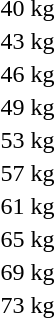<table>
<tr>
<td rowspan=2>40 kg</td>
<td rowspan=2></td>
<td rowspan=2></td>
<td></td>
</tr>
<tr>
<td></td>
</tr>
<tr>
<td rowspan=2>43 kg</td>
<td rowspan=2></td>
<td rowspan=2></td>
<td></td>
</tr>
<tr>
<td></td>
</tr>
<tr>
<td rowspan=2>46 kg</td>
<td rowspan=2></td>
<td rowspan=2></td>
<td></td>
</tr>
<tr>
<td></td>
</tr>
<tr>
<td rowspan=2>49 kg</td>
<td rowspan=2></td>
<td rowspan=2></td>
<td></td>
</tr>
<tr>
<td></td>
</tr>
<tr>
<td rowspan=2>53 kg</td>
<td rowspan=2></td>
<td rowspan=2></td>
<td></td>
</tr>
<tr>
<td></td>
</tr>
<tr>
<td rowspan=2>57 kg</td>
<td rowspan=2></td>
<td rowspan=2></td>
<td></td>
</tr>
<tr>
<td></td>
</tr>
<tr>
<td rowspan=2>61 kg</td>
<td rowspan=2></td>
<td rowspan=2></td>
<td></td>
</tr>
<tr>
<td></td>
</tr>
<tr>
<td rowspan=2>65 kg</td>
<td rowspan=2></td>
<td rowspan=2></td>
<td></td>
</tr>
<tr>
<td></td>
</tr>
<tr>
<td rowspan=2>69 kg</td>
<td rowspan=2></td>
<td rowspan=2></td>
<td></td>
</tr>
<tr>
<td></td>
</tr>
<tr>
<td rowspan=2>73 kg</td>
<td rowspan=2></td>
<td rowspan=2></td>
<td></td>
</tr>
<tr>
<td></td>
</tr>
</table>
